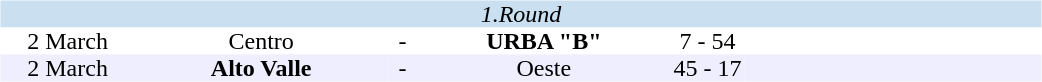<table width=700>
<tr>
<td width=700 valign="top"><br><table border=0 cellspacing=0 cellpadding=0 style="font-size: 100%; border-collapse: collapse;" width=100%>
<tr bgcolor="#CADFF0">
<td style="font-size:100%"; align="center" colspan="6"><em>1.Round</em></td>
</tr>
<tr align=center bgcolor=#FFFFFF>
<td width=90>2 March</td>
<td width=170>Centro</td>
<td width=20>-</td>
<td width=170><strong>URBA "B"</strong></td>
<td width=50>7 - 54</td>
<td width=200></td>
</tr>
<tr align=center bgcolor=#EEEEFF>
<td width=90>2 March</td>
<td width=170><strong>Alto Valle</strong></td>
<td width=20>-</td>
<td width=170>Oeste</td>
<td width=50>45 - 17</td>
<td width=200></td>
</tr>
</table>
</td>
</tr>
</table>
